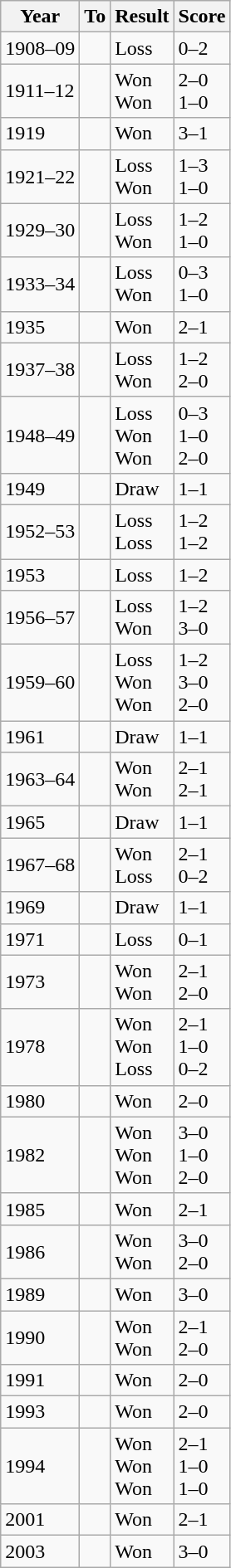<table class="wikitable" style="align:center;">
<tr>
<th>Year</th>
<th>To</th>
<th>Result</th>
<th>Score</th>
</tr>
<tr>
<td>1908–09</td>
<td></td>
<td>Loss</td>
<td>0–2</td>
</tr>
<tr>
<td>1911–12</td>
<td> <br> </td>
<td>Won <br> Won</td>
<td>2–0 <br> 1–0</td>
</tr>
<tr>
<td>1919</td>
<td></td>
<td>Won</td>
<td>3–1</td>
</tr>
<tr>
<td>1921–22</td>
<td> <br> </td>
<td>Loss <br> Won</td>
<td>1–3 <br> 1–0</td>
</tr>
<tr>
<td>1929–30</td>
<td> <br> </td>
<td>Loss <br> Won</td>
<td>1–2 <br> 1–0</td>
</tr>
<tr>
<td>1933–34</td>
<td> <br> </td>
<td>Loss <br> Won</td>
<td>0–3 <br> 1–0</td>
</tr>
<tr>
<td>1935</td>
<td></td>
<td>Won</td>
<td>2–1</td>
</tr>
<tr>
<td>1937–38</td>
<td> <br> </td>
<td>Loss <br> Won</td>
<td>1–2 <br> 2–0</td>
</tr>
<tr>
<td>1948–49</td>
<td> <br>  <br> </td>
<td>Loss <br> Won <br> Won</td>
<td>0–3 <br> 1–0 <br> 2–0</td>
</tr>
<tr>
<td>1949</td>
<td></td>
<td>Draw</td>
<td>1–1</td>
</tr>
<tr>
<td>1952–53</td>
<td> <br> </td>
<td>Loss <br> Loss</td>
<td>1–2 <br> 1–2</td>
</tr>
<tr>
<td>1953</td>
<td></td>
<td>Loss</td>
<td>1–2</td>
</tr>
<tr>
<td>1956–57</td>
<td> <br> </td>
<td>Loss <br> Won</td>
<td>1–2 <br> 3–0</td>
</tr>
<tr>
<td>1959–60</td>
<td> <br>  <br> </td>
<td>Loss <br> Won <br> Won</td>
<td>1–2 <br> 3–0 <br> 2–0</td>
</tr>
<tr>
<td>1961</td>
<td></td>
<td>Draw</td>
<td>1–1</td>
</tr>
<tr>
<td>1963–64</td>
<td> <br> </td>
<td>Won <br> Won</td>
<td>2–1 <br> 2–1</td>
</tr>
<tr>
<td>1965</td>
<td></td>
<td>Draw</td>
<td>1–1</td>
</tr>
<tr>
<td>1967–68</td>
<td> <br> </td>
<td>Won <br> Loss</td>
<td>2–1 <br> 0–2</td>
</tr>
<tr>
<td>1969</td>
<td></td>
<td>Draw</td>
<td>1–1</td>
</tr>
<tr>
<td>1971</td>
<td></td>
<td>Loss</td>
<td>0–1</td>
</tr>
<tr>
<td>1973</td>
<td> <br> </td>
<td>Won <br> Won</td>
<td>2–1 <br> 2–0</td>
</tr>
<tr>
<td>1978</td>
<td> <br>  <br> </td>
<td>Won <br> Won <br> Loss</td>
<td>2–1 <br> 1–0 <br> 0–2</td>
</tr>
<tr>
<td>1980</td>
<td></td>
<td>Won</td>
<td>2–0</td>
</tr>
<tr>
<td>1982</td>
<td> <br>  <br> </td>
<td>Won <br> Won <br> Won</td>
<td>3–0 <br> 1–0 <br> 2–0</td>
</tr>
<tr>
<td>1985</td>
<td></td>
<td>Won</td>
<td>2–1</td>
</tr>
<tr>
<td>1986</td>
<td> <br> </td>
<td>Won <br> Won</td>
<td>3–0 <br> 2–0</td>
</tr>
<tr>
<td>1989</td>
<td></td>
<td>Won</td>
<td>3–0</td>
</tr>
<tr>
<td>1990</td>
<td> <br> </td>
<td>Won <br> Won</td>
<td>2–1 <br> 2–0</td>
</tr>
<tr>
<td>1991</td>
<td></td>
<td>Won</td>
<td>2–0</td>
</tr>
<tr>
<td>1993</td>
<td></td>
<td>Won</td>
<td>2–0</td>
</tr>
<tr>
<td>1994</td>
<td> <br>  <br> </td>
<td>Won <br> Won <br> Won</td>
<td>2–1 <br> 1–0 <br> 1–0</td>
</tr>
<tr>
<td>2001</td>
<td></td>
<td>Won</td>
<td>2–1</td>
</tr>
<tr>
<td>2003</td>
<td></td>
<td>Won</td>
<td>3–0</td>
</tr>
</table>
